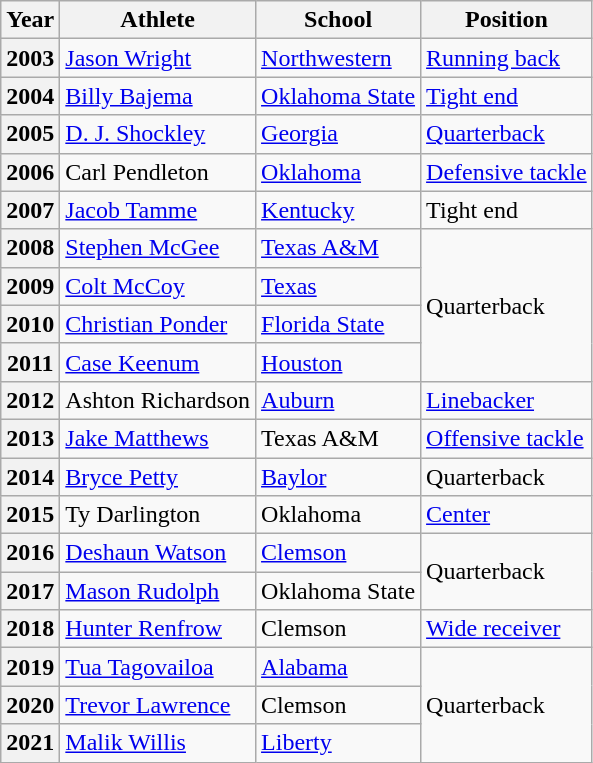<table class="wikitable sortable">
<tr>
<th>Year</th>
<th>Athlete</th>
<th>School</th>
<th>Position</th>
</tr>
<tr>
<th>2003</th>
<td><a href='#'>Jason Wright</a></td>
<td><a href='#'>Northwestern</a></td>
<td><a href='#'>Running back</a></td>
</tr>
<tr>
<th>2004</th>
<td><a href='#'>Billy Bajema</a></td>
<td><a href='#'>Oklahoma State</a></td>
<td><a href='#'>Tight end</a></td>
</tr>
<tr>
<th>2005</th>
<td><a href='#'>D. J. Shockley</a></td>
<td><a href='#'>Georgia</a></td>
<td><a href='#'>Quarterback</a></td>
</tr>
<tr>
<th>2006</th>
<td>Carl Pendleton</td>
<td><a href='#'>Oklahoma</a></td>
<td><a href='#'>Defensive tackle</a></td>
</tr>
<tr>
<th>2007</th>
<td><a href='#'>Jacob Tamme</a></td>
<td><a href='#'>Kentucky</a></td>
<td>Tight end</td>
</tr>
<tr>
<th>2008</th>
<td><a href='#'>Stephen McGee</a></td>
<td><a href='#'>Texas A&M</a></td>
<td rowspan="4">Quarterback</td>
</tr>
<tr>
<th>2009</th>
<td><a href='#'>Colt McCoy</a></td>
<td><a href='#'>Texas</a></td>
</tr>
<tr>
<th>2010</th>
<td><a href='#'>Christian Ponder</a></td>
<td><a href='#'>Florida State</a></td>
</tr>
<tr>
<th>2011</th>
<td><a href='#'>Case Keenum</a></td>
<td><a href='#'>Houston</a></td>
</tr>
<tr>
<th>2012</th>
<td>Ashton Richardson</td>
<td><a href='#'>Auburn</a></td>
<td><a href='#'>Linebacker</a></td>
</tr>
<tr>
<th>2013</th>
<td><a href='#'>Jake Matthews</a></td>
<td>Texas A&M</td>
<td><a href='#'>Offensive tackle</a></td>
</tr>
<tr>
<th>2014</th>
<td><a href='#'>Bryce Petty</a></td>
<td><a href='#'>Baylor</a></td>
<td>Quarterback</td>
</tr>
<tr>
<th>2015</th>
<td>Ty Darlington</td>
<td>Oklahoma</td>
<td><a href='#'>Center</a></td>
</tr>
<tr>
<th>2016</th>
<td><a href='#'>Deshaun Watson</a></td>
<td><a href='#'>Clemson</a></td>
<td rowspan="2">Quarterback</td>
</tr>
<tr>
<th>2017</th>
<td><a href='#'>Mason Rudolph</a></td>
<td>Oklahoma State</td>
</tr>
<tr>
<th>2018</th>
<td><a href='#'>Hunter Renfrow</a></td>
<td>Clemson</td>
<td><a href='#'>Wide receiver</a></td>
</tr>
<tr>
<th>2019</th>
<td><a href='#'>Tua Tagovailoa</a></td>
<td><a href='#'>Alabama</a></td>
<td rowspan="3">Quarterback</td>
</tr>
<tr>
<th>2020</th>
<td><a href='#'>Trevor Lawrence</a></td>
<td>Clemson</td>
</tr>
<tr>
<th>2021</th>
<td><a href='#'>Malik Willis</a></td>
<td><a href='#'>Liberty</a></td>
</tr>
</table>
